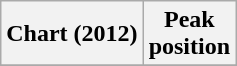<table class="wikitable sortable plainrowheaders" style="text-align:center">
<tr>
<th scope="col">Chart (2012)</th>
<th scope="col">Peak<br>position</th>
</tr>
<tr>
</tr>
</table>
